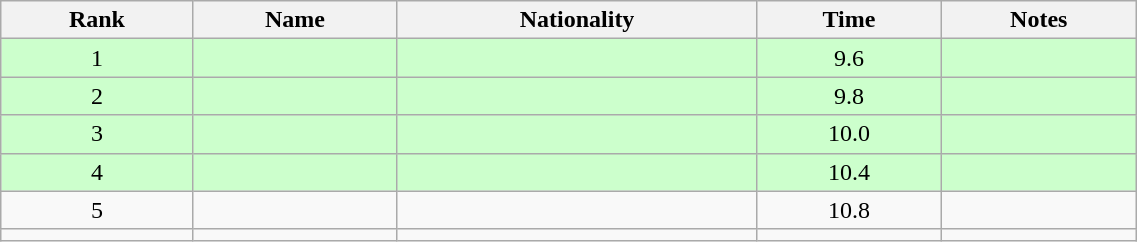<table class="wikitable sortable" style="text-align:center; width: 60%">
<tr>
<th>Rank</th>
<th>Name</th>
<th>Nationality</th>
<th>Time</th>
<th>Notes</th>
</tr>
<tr bgcolor=ccffcc>
<td>1</td>
<td align=left></td>
<td align=left></td>
<td>9.6</td>
<td></td>
</tr>
<tr bgcolor=ccffcc>
<td>2</td>
<td align=left></td>
<td align=left></td>
<td>9.8</td>
<td></td>
</tr>
<tr bgcolor=ccffcc>
<td>3</td>
<td align=left></td>
<td align=left></td>
<td>10.0</td>
<td></td>
</tr>
<tr bgcolor=ccffcc>
<td>4</td>
<td align=left></td>
<td align=left></td>
<td>10.4</td>
<td></td>
</tr>
<tr>
<td>5</td>
<td align=left></td>
<td align=left></td>
<td>10.8</td>
<td></td>
</tr>
<tr>
<td></td>
<td align=left></td>
<td align=left></td>
<td></td>
<td></td>
</tr>
</table>
